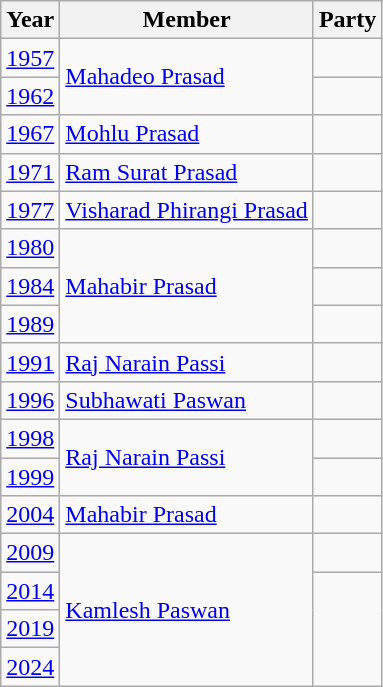<table class="wikitable sortable">
<tr>
<th>Year</th>
<th>Member</th>
<th colspan="2">Party</th>
</tr>
<tr>
<td><a href='#'>1957</a></td>
<td rowspan="2"><a href='#'>Mahadeo Prasad</a></td>
<td></td>
</tr>
<tr>
<td><a href='#'>1962</a></td>
</tr>
<tr>
<td><a href='#'>1967</a></td>
<td><a href='#'>Mohlu Prasad</a></td>
<td></td>
</tr>
<tr>
<td><a href='#'>1971</a></td>
<td><a href='#'>Ram Surat Prasad</a></td>
<td></td>
</tr>
<tr>
<td><a href='#'>1977</a></td>
<td><a href='#'>Visharad Phirangi Prasad</a></td>
<td></td>
</tr>
<tr>
<td><a href='#'>1980</a></td>
<td rowspan="3"><a href='#'>Mahabir Prasad</a></td>
<td></td>
</tr>
<tr>
<td><a href='#'>1984</a></td>
<td></td>
</tr>
<tr>
<td><a href='#'>1989</a></td>
</tr>
<tr>
<td><a href='#'>1991</a></td>
<td><a href='#'>Raj Narain Passi</a></td>
<td></td>
</tr>
<tr>
<td><a href='#'>1996</a></td>
<td><a href='#'>Subhawati Paswan</a></td>
<td></td>
</tr>
<tr>
<td><a href='#'>1998</a></td>
<td rowspan="2"><a href='#'>Raj Narain Passi</a></td>
<td></td>
</tr>
<tr>
<td><a href='#'>1999</a></td>
</tr>
<tr>
<td><a href='#'>2004</a></td>
<td><a href='#'>Mahabir Prasad</a></td>
<td></td>
</tr>
<tr>
<td><a href='#'>2009</a></td>
<td rowspan="4"><a href='#'>Kamlesh Paswan</a></td>
<td></td>
</tr>
<tr>
<td><a href='#'>2014</a></td>
</tr>
<tr>
<td><a href='#'>2019</a></td>
</tr>
<tr>
<td><a href='#'>2024</a></td>
</tr>
</table>
